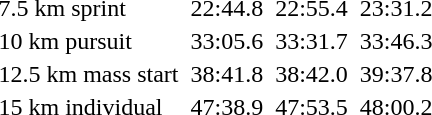<table>
<tr>
<td>7.5 km sprint<br></td>
<td></td>
<td>22:44.8</td>
<td></td>
<td>22:55.4</td>
<td></td>
<td>23:31.2</td>
</tr>
<tr>
<td>10 km pursuit<br></td>
<td></td>
<td>33:05.6</td>
<td></td>
<td>33:31.7</td>
<td></td>
<td>33:46.3</td>
</tr>
<tr>
<td>12.5 km mass start<br></td>
<td></td>
<td>38:41.8</td>
<td></td>
<td>38:42.0</td>
<td></td>
<td>39:37.8</td>
</tr>
<tr>
<td>15 km individual<br></td>
<td></td>
<td>47:38.9</td>
<td></td>
<td>47:53.5</td>
<td></td>
<td>48:00.2</td>
</tr>
</table>
